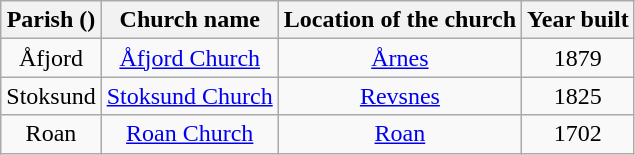<table class="wikitable" style="text-align:center">
<tr>
<th>Parish ()</th>
<th>Church name</th>
<th>Location of the church</th>
<th>Year built</th>
</tr>
<tr>
<td>Åfjord</td>
<td><a href='#'>Åfjord Church</a></td>
<td><a href='#'>Årnes</a></td>
<td>1879</td>
</tr>
<tr>
<td>Stoksund</td>
<td><a href='#'>Stoksund Church</a></td>
<td><a href='#'>Revsnes</a></td>
<td>1825</td>
</tr>
<tr>
<td>Roan</td>
<td><a href='#'>Roan Church</a></td>
<td><a href='#'>Roan</a></td>
<td>1702</td>
</tr>
</table>
